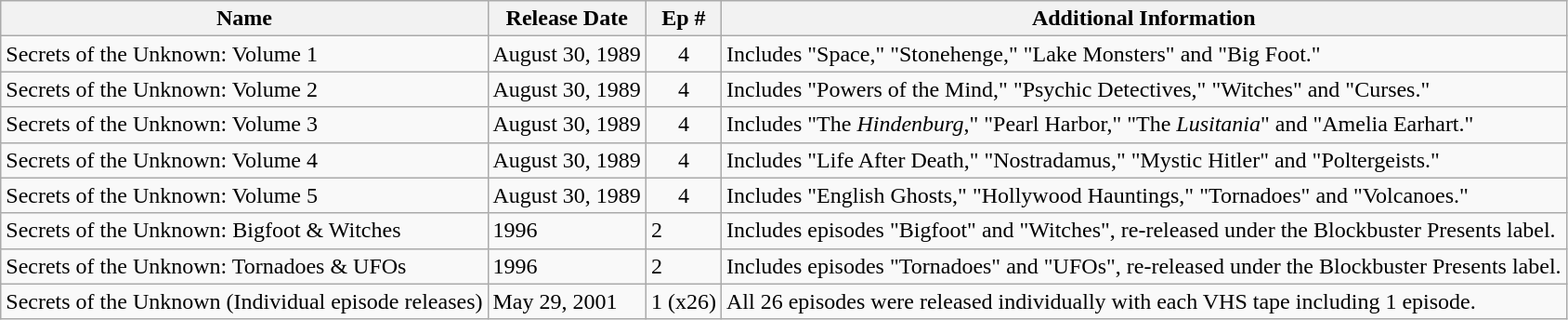<table class="wikitable">
<tr>
<th>Name</th>
<th>Release Date</th>
<th>Ep #</th>
<th>Additional Information</th>
</tr>
<tr>
<td>Secrets of the Unknown: Volume 1</td>
<td>August 30, 1989</td>
<td align="center">4</td>
<td>Includes "Space," "Stonehenge," "Lake Monsters" and "Big Foot."</td>
</tr>
<tr>
<td>Secrets of the Unknown: Volume 2</td>
<td>August 30, 1989</td>
<td align="center">4</td>
<td>Includes "Powers of the Mind," "Psychic Detectives," "Witches" and "Curses."</td>
</tr>
<tr>
<td>Secrets of the Unknown: Volume 3</td>
<td>August 30, 1989</td>
<td align="center">4</td>
<td>Includes "The <em>Hindenburg</em>," "Pearl Harbor," "The <em>Lusitania</em>" and "Amelia Earhart."</td>
</tr>
<tr>
<td>Secrets of the Unknown: Volume 4</td>
<td>August 30, 1989</td>
<td align="center">4</td>
<td>Includes "Life After Death," "Nostradamus," "Mystic Hitler" and "Poltergeists."</td>
</tr>
<tr>
<td>Secrets of the Unknown: Volume 5</td>
<td>August 30, 1989</td>
<td align="center">4</td>
<td>Includes "English Ghosts," "Hollywood Hauntings," "Tornadoes" and "Volcanoes."</td>
</tr>
<tr>
<td>Secrets of the Unknown: Bigfoot & Witches</td>
<td>1996</td>
<td>2</td>
<td>Includes episodes "Bigfoot" and "Witches", re-released under the Blockbuster Presents label.</td>
</tr>
<tr>
<td>Secrets of the Unknown: Tornadoes & UFOs</td>
<td>1996</td>
<td>2</td>
<td>Includes episodes "Tornadoes" and "UFOs", re-released under the Blockbuster Presents label.</td>
</tr>
<tr>
<td>Secrets of the Unknown (Individual episode releases)</td>
<td>May 29, 2001</td>
<td align="center">1 (x26)</td>
<td>All 26 episodes were released individually with each VHS tape including 1 episode.</td>
</tr>
</table>
